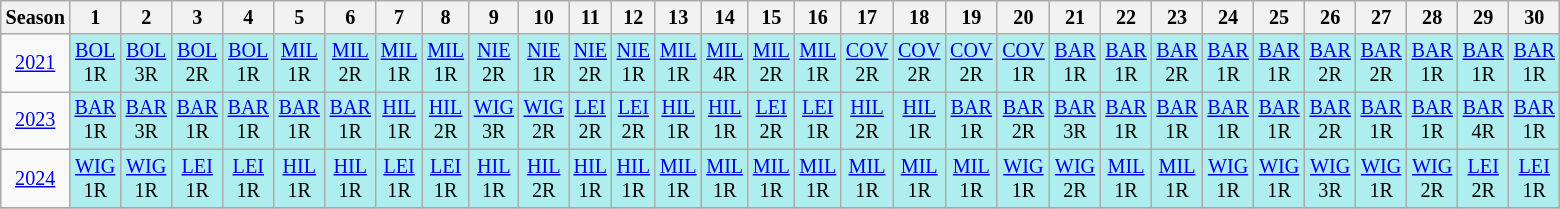<table class="wikitable" style="width:28%; margin:0; font-size:84%">
<tr>
<th>Season</th>
<th>1</th>
<th>2</th>
<th>3</th>
<th>4</th>
<th>5</th>
<th>6</th>
<th>7</th>
<th>8</th>
<th>9</th>
<th>10</th>
<th>11</th>
<th>12</th>
<th>13</th>
<th>14</th>
<th>15</th>
<th>16</th>
<th>17</th>
<th>18</th>
<th>19</th>
<th>20</th>
<th>21</th>
<th>22</th>
<th>23</th>
<th>24</th>
<th>25</th>
<th>26</th>
<th>27</th>
<th>28</th>
<th>29</th>
<th>30</th>
</tr>
<tr>
<td style="text-align:center; "background:#efefef;"><a href='#'>2021</a></td>
<td style="text-align:center; background:#afeeee;"><a href='#'>BOL</a><br>1R</td>
<td style="text-align:center; background:#afeeee;"><a href='#'>BOL</a><br>3R</td>
<td style="text-align:center; background:#afeeee;"><a href='#'>BOL</a><br>2R</td>
<td style="text-align:center; background:#afeeee;"><a href='#'>BOL</a><br>1R</td>
<td style="text-align:center; background:#afeeee;"><a href='#'>MIL</a><br>1R</td>
<td style="text-align:center; background:#afeeee;"><a href='#'>MIL</a><br>2R</td>
<td style="text-align:center; background:#afeeee;"><a href='#'>MIL</a><br>1R</td>
<td style="text-align:center; background:#afeeee;"><a href='#'>MIL</a><br>1R</td>
<td style="text-align:center; background:#afeeee;"><a href='#'>NIE</a><br>2R</td>
<td style="text-align:center; background:#afeeee;"><a href='#'>NIE</a><br>1R</td>
<td style="text-align:center; background:#afeeee;"><a href='#'>NIE</a><br>2R</td>
<td style="text-align:center; background:#afeeee;"><a href='#'>NIE</a><br>1R</td>
<td style="text-align:center; background:#afeeee;"><a href='#'>MIL</a><br>1R</td>
<td style="text-align:center; background:#afeeee;"><a href='#'>MIL</a><br>4R</td>
<td style="text-align:center; background:#afeeee;"><a href='#'>MIL</a><br>2R</td>
<td style="text-align:center; background:#afeeee;"><a href='#'>MIL</a><br>1R</td>
<td style="text-align:center; background:#afeeee;"><a href='#'>COV</a><br>2R</td>
<td style="text-align:center; background:#afeeee;"><a href='#'>COV</a><br>2R</td>
<td style="text-align:center; background:#afeeee;"><a href='#'>COV</a><br>2R</td>
<td style="text-align:center; background:#afeeee;"><a href='#'>COV</a><br>1R</td>
<td style="text-align:center; background:#afeeee;"><a href='#'>BAR</a><br>1R</td>
<td style="text-align:center; background:#afeeee;"><a href='#'>BAR</a><br>1R</td>
<td style="text-align:center; background:#afeeee;"><a href='#'>BAR</a><br>2R</td>
<td style="text-align:center; background:#afeeee;"><a href='#'>BAR</a><br>1R</td>
<td style="text-align:center; background:#afeeee;"><a href='#'>BAR</a><br>1R</td>
<td style="text-align:center; background:#afeeee;"><a href='#'>BAR</a><br>2R</td>
<td style="text-align:center; background:#afeeee;"><a href='#'>BAR</a><br>2R</td>
<td style="text-align:center; background:#afeeee;"><a href='#'>BAR</a><br>1R</td>
<td style="text-align:center; background:#afeeee;"><a href='#'>BAR</a><br>1R</td>
<td style="text-align:center; background:#afeeee;"><a href='#'>BAR</a><br>1R</td>
</tr>
<tr>
<td style="text-align:center;"background:#efefef;"><a href='#'>2023</a></td>
<td style="text-align:center; background:#afeeee;"><a href='#'>BAR</a><br>1R</td>
<td style="text-align:center; background:#afeeee;"><a href='#'>BAR</a><br>3R</td>
<td style="text-align:center; background:#afeeee;"><a href='#'>BAR</a><br>1R</td>
<td style="text-align:center; background:#afeeee;"><a href='#'>BAR</a><br>1R</td>
<td style="text-align:center; background:#afeeee;"><a href='#'>BAR</a><br>1R</td>
<td style="text-align:center; background:#afeeee;"><a href='#'>BAR</a><br>1R</td>
<td style="text-align:center; background:#afeeee;"><a href='#'>HIL</a><br>1R</td>
<td style="text-align:center; background:#afeeee;"><a href='#'>HIL</a><br>2R</td>
<td style="text-align:center; background:#afeeee;"><a href='#'>WIG</a><br>3R</td>
<td style="text-align:center; background:#afeeee;"><a href='#'>WIG</a><br>2R</td>
<td style="text-align:center; background:#afeeee;"><a href='#'>LEI</a><br>2R</td>
<td style="text-align:center; background:#afeeee;"><a href='#'>LEI</a><br>2R</td>
<td style="text-align:center; background:#afeeee;"><a href='#'>HIL</a><br>1R</td>
<td style="text-align:center; background:#afeeee;"><a href='#'>HIL</a><br>1R</td>
<td style="text-align:center; background:#afeeee;"><a href='#'>LEI</a><br>2R</td>
<td style="text-align:center; background:#afeeee;"><a href='#'>LEI</a><br>1R</td>
<td style="text-align:center; background:#afeeee;"><a href='#'>HIL</a><br>2R</td>
<td style="text-align:center; background:#afeeee;"><a href='#'>HIL</a><br>1R</td>
<td style="text-align:center; background:#afeeee;"><a href='#'>BAR</a><br>1R</td>
<td style="text-align:center; background:#afeeee;"><a href='#'>BAR</a><br>2R</td>
<td style="text-align:center; background:#afeeee;"><a href='#'>BAR</a><br>3R</td>
<td style="text-align:center; background:#afeeee;"><a href='#'>BAR</a><br>1R</td>
<td style="text-align:center; background:#afeeee;"><a href='#'>BAR</a><br>1R</td>
<td style="text-align:center; background:#afeeee;"><a href='#'>BAR</a><br>1R</td>
<td style="text-align:center; background:#afeeee;"><a href='#'>BAR</a><br>1R</td>
<td style="text-align:center; background:#afeeee;"><a href='#'>BAR</a><br>2R</td>
<td style="text-align:center; background:#afeeee;"><a href='#'>BAR</a><br>1R</td>
<td style="text-align:center; background:#afeeee;"><a href='#'>BAR</a><br>1R</td>
<td style="text-align:center; background:#afeeee;"><a href='#'>BAR</a><br>4R</td>
<td style="text-align:center; background:#afeeee;"><a href='#'>BAR</a><br>1R</td>
</tr>
<tr>
<td style="text-align:center;"background:#efefef;"><a href='#'>2024</a></td>
<td style="text-align:center; background:#afeeee;"><a href='#'>WIG</a><br>1R</td>
<td style="text-align:center; background:#afeeee;"><a href='#'>WIG</a><br>1R</td>
<td style="text-align:center; background:#afeeee;"><a href='#'>LEI</a><br>1R</td>
<td style="text-align:center; background:#afeeee;"><a href='#'>LEI</a><br>1R</td>
<td style="text-align:center; background:#afeeee;"><a href='#'>HIL</a><br>1R</td>
<td style="text-align:center; background:#afeeee;"><a href='#'>HIL</a><br>1R</td>
<td style="text-align:center; background:#afeeee;"><a href='#'>LEI</a><br>1R</td>
<td style="text-align:center; background:#afeeee;"><a href='#'>LEI</a><br>1R</td>
<td style="text-align:center; background:#afeeee;"><a href='#'>HIL</a><br>1R</td>
<td style="text-align:center; background:#afeeee;"><a href='#'>HIL</a><br>2R</td>
<td style="text-align:center; background:#afeeee;"><a href='#'>HIL</a><br>1R</td>
<td style="text-align:center; background:#afeeee;"><a href='#'>HIL</a><br>1R</td>
<td style="text-align:center; background:#afeeee;"><a href='#'>MIL</a><br>1R</td>
<td style="text-align:center; background:#afeeee;"><a href='#'>MIL</a><br>1R</td>
<td style="text-align:center; background:#afeeee;"><a href='#'>MIL</a><br>1R</td>
<td style="text-align:center; background:#afeeee;"><a href='#'>MIL</a><br>1R</td>
<td style="text-align:center; background:#afeeee;"><a href='#'>MIL</a><br>1R</td>
<td style="text-align:center; background:#afeeee;"><a href='#'>MIL</a><br>1R</td>
<td style="text-align:center; background:#afeeee;"><a href='#'>MIL</a><br>1R</td>
<td style="text-align:center; background:#afeeee;"><a href='#'>WIG</a><br>1R</td>
<td style="text-align:center; background:#afeeee;"><a href='#'>WIG</a><br>2R</td>
<td style="text-align:center; background:#afeeee;"><a href='#'>MIL</a><br>1R</td>
<td style="text-align:center; background:#afeeee;"><a href='#'>MIL</a><br>1R</td>
<td style="text-align:center; background:#afeeee;"><a href='#'>WIG</a><br>1R</td>
<td style="text-align:center; background:#afeeee;"><a href='#'>WIG</a><br>1R</td>
<td style="text-align:center; background:#afeeee;"><a href='#'>WIG</a><br>3R</td>
<td style="text-align:center; background:#afeeee;"><a href='#'>WIG</a><br>1R</td>
<td style="text-align:center; background:#afeeee;"><a href='#'>WIG</a><br>2R</td>
<td style="text-align:center; background:#afeeee;"><a href='#'>LEI</a><br>2R</td>
<td style="text-align:center; background:#afeeee;"><a href='#'>LEI</a><br>1R</td>
</tr>
<tr>
</tr>
</table>
